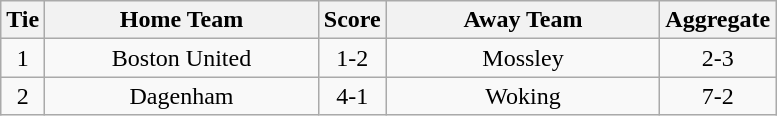<table class="wikitable" style="text-align:center;">
<tr>
<th width=20>Tie</th>
<th width=175>Home Team</th>
<th width=20>Score</th>
<th width=175>Away Team</th>
<th width=20>Aggregate</th>
</tr>
<tr>
<td>1</td>
<td>Boston United</td>
<td>1-2</td>
<td>Mossley</td>
<td>2-3</td>
</tr>
<tr>
<td>2</td>
<td>Dagenham</td>
<td>4-1</td>
<td>Woking</td>
<td>7-2</td>
</tr>
</table>
